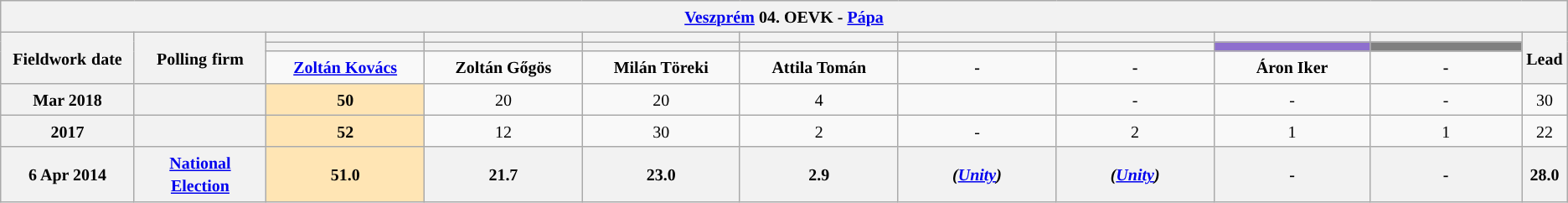<table class="wikitable mw-collapsible mw-collapsed" style="text-align:center">
<tr>
<th colspan="11" style="width: 980pt;"><small><a href='#'>Veszprém</a> 04. OEVK - <a href='#'>Pápa</a></small></th>
</tr>
<tr>
<th rowspan="3" style="width: 80pt;"><small>Fieldwork</small> <small>date</small></th>
<th rowspan="3" style="width: 80pt;"><strong><small>Polling</small> <small>firm</small></strong></th>
<th style="width: 100pt;"><small></small></th>
<th style="width: 100pt;"><small> </small></th>
<th style="width: 100pt;"></th>
<th style="width: 100pt;"></th>
<th style="width: 100pt;"></th>
<th style="width: 100pt;"></th>
<th style="width: 100pt;"></th>
<th style="width: 100pt;"></th>
<th rowspan="3" style="width: 20pt;"><small>Lead</small></th>
</tr>
<tr>
<th style="color:inherit;background:"></th>
<th style="color:inherit;background:"></th>
<th style="color:inherit;background:"></th>
<th style="color:inherit;background:"></th>
<th style="color:inherit;background:"></th>
<th style="color:inherit;background:"></th>
<th style="color:inherit;background:#8E6FCE;"></th>
<th style="color:inherit;background:#808080;"></th>
</tr>
<tr>
<td><a href='#'><small><strong>Zoltán Kovács</strong></small></a></td>
<td><small><strong>Zoltán Gőgös</strong></small></td>
<td><small><strong>Milán Töreki</strong></small></td>
<td><small><strong>Attila Tomán</strong></small></td>
<td><small><strong>-</strong></small></td>
<td><small><strong>-</strong></small></td>
<td><small><strong>Áron Iker</strong></small></td>
<td><small><strong>-</strong></small></td>
</tr>
<tr>
<th><small>Mar 2018</small></th>
<th><small></small></th>
<td style="background:#FFE5B4"><small><strong>50</strong></small></td>
<td><small>20</small></td>
<td><small>20</small></td>
<td><small>4</small></td>
<td></td>
<td><small>-</small></td>
<td><small>-</small></td>
<td><small>-</small></td>
<td style="background:"><small>30</small></td>
</tr>
<tr>
<th><small>2017</small></th>
<th><small></small></th>
<td style="background:#FFE5B4"><small><strong>52</strong></small></td>
<td><small>12</small></td>
<td><small>30</small></td>
<td><small>2</small></td>
<td><small>-</small></td>
<td><small>2</small></td>
<td><small>1</small></td>
<td><small>1</small></td>
<td style="background:"><small>22</small></td>
</tr>
<tr>
<th><small>6 Apr 2014</small></th>
<th><a href='#'><small>National Election</small></a></th>
<th style="background:#FFE5B4"><small><strong>51.0</strong></small></th>
<th><small>21.7</small></th>
<th><small>23.0</small></th>
<th><small>2.9</small></th>
<th><small><em>(<a href='#'>Unity</a>)</em></small></th>
<th><small><em>(<a href='#'>Unity</a>)</em></small></th>
<th><small>-</small></th>
<th><small>-</small></th>
<th style="background:"><small>28.0</small></th>
</tr>
</table>
